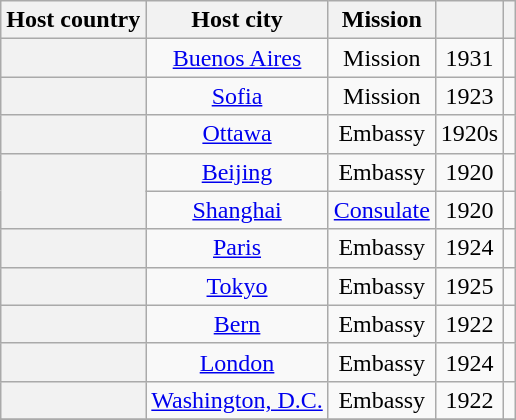<table class="wikitable plainrowheaders" style="text-align:center;">
<tr>
<th scope="col">Host country</th>
<th scope="col">Host city</th>
<th scope="col">Mission</th>
<th scope="col"></th>
<th scope="col"></th>
</tr>
<tr>
<th scope="row"></th>
<td><a href='#'>Buenos Aires</a></td>
<td>Mission</td>
<td>1931</td>
<td></td>
</tr>
<tr>
<th scope="row"></th>
<td><a href='#'>Sofia</a></td>
<td>Mission</td>
<td>1923</td>
<td></td>
</tr>
<tr>
<th scope="row"></th>
<td><a href='#'>Ottawa</a></td>
<td>Embassy</td>
<td>1920s</td>
<td></td>
</tr>
<tr>
<th scope="row" ! rowspan="2"></th>
<td><a href='#'>Beijing</a></td>
<td>Embassy</td>
<td>1920</td>
<td></td>
</tr>
<tr>
<td><a href='#'>Shanghai</a></td>
<td><a href='#'>Consulate</a></td>
<td>1920</td>
<td></td>
</tr>
<tr>
<th scope="row"></th>
<td><a href='#'>Paris</a></td>
<td>Embassy</td>
<td>1924</td>
<td></td>
</tr>
<tr>
<th scope="row"></th>
<td><a href='#'>Tokyo</a></td>
<td>Embassy</td>
<td>1925</td>
<td></td>
</tr>
<tr>
<th scope="row"></th>
<td><a href='#'>Bern</a></td>
<td>Embassy</td>
<td>1922</td>
<td></td>
</tr>
<tr>
<th scope="row"></th>
<td><a href='#'>London</a></td>
<td>Embassy</td>
<td>1924</td>
<td></td>
</tr>
<tr>
<th scope="row"></th>
<td><a href='#'>Washington, D.C.</a></td>
<td>Embassy</td>
<td>1922</td>
<td></td>
</tr>
<tr>
</tr>
</table>
